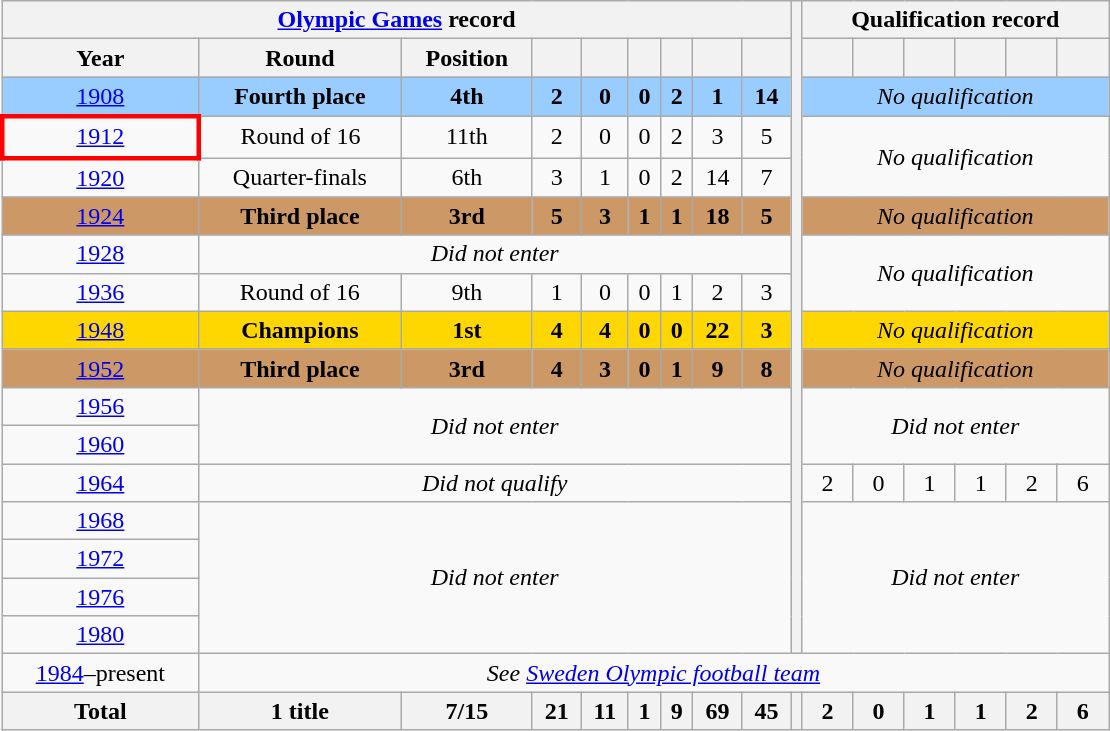<table class="wikitable" style="text-align: center;">
<tr>
<th colspan=9><a href='#'>Olympic Games</a> record</th>
<th style="width:1%;" rowspan="17"></th>
<th colspan=6>Qualification record</th>
</tr>
<tr>
<th>Year</th>
<th>Round</th>
<th>Position</th>
<th></th>
<th></th>
<th></th>
<th></th>
<th></th>
<th></th>
<th></th>
<th></th>
<th></th>
<th></th>
<th></th>
<th></th>
</tr>
<tr style="background:#9acdff;">
<td> <a href='#'>1908</a></td>
<td><strong>Fourth place</strong></td>
<td><strong>4th</strong></td>
<td><strong>2</strong></td>
<td><strong>0</strong></td>
<td><strong>0</strong></td>
<td><strong>2</strong></td>
<td><strong>1</strong></td>
<td><strong>14</strong></td>
<td colspan="6"><em>No qualification</em></td>
</tr>
<tr>
<td style="border: 3px solid red"> <a href='#'>1912</a></td>
<td>Round of 16</td>
<td>11th</td>
<td>2</td>
<td>0</td>
<td>0</td>
<td>2</td>
<td>3</td>
<td>5</td>
<td colspan=6 rowspan=2><em>No qualification</em></td>
</tr>
<tr>
<td> <a href='#'>1920</a></td>
<td>Quarter-finals</td>
<td>6th</td>
<td>3</td>
<td>1</td>
<td>0</td>
<td>2</td>
<td>14</td>
<td>7</td>
</tr>
<tr style="background:#c96;">
<td> <a href='#'>1924</a></td>
<td><strong>Third place</strong></td>
<td><strong>3rd</strong></td>
<td><strong>5</strong></td>
<td><strong>3</strong></td>
<td><strong>1</strong></td>
<td><strong>1</strong></td>
<td><strong>18</strong></td>
<td><strong>5</strong></td>
<td colspan="6"><em>No qualification</em></td>
</tr>
<tr>
<td> <a href='#'>1928</a></td>
<td colspan="8"><em>Did not enter</em></td>
<td colspan=6 rowspan=2><em>No qualification</em></td>
</tr>
<tr>
<td> <a href='#'>1936</a></td>
<td>Round of 16</td>
<td>9th</td>
<td>1</td>
<td>0</td>
<td>0</td>
<td>1</td>
<td>2</td>
<td>3</td>
</tr>
<tr style="background:gold;">
<td> <a href='#'>1948</a></td>
<td><strong>Champions</strong></td>
<td><strong>1st</strong></td>
<td><strong>4</strong></td>
<td><strong>4</strong></td>
<td><strong>0</strong></td>
<td><strong>0</strong></td>
<td><strong>22</strong></td>
<td><strong>3</strong></td>
<td colspan="6"><em>No qualification</em></td>
</tr>
<tr style="background:#c96;">
<td> <a href='#'>1952</a></td>
<td><strong>Third place</strong></td>
<td><strong>3rd</strong></td>
<td><strong>4</strong></td>
<td><strong>3</strong></td>
<td><strong>0</strong></td>
<td><strong>1</strong></td>
<td><strong>9</strong></td>
<td><strong>8</strong></td>
<td colspan="6"><em>No qualification</em></td>
</tr>
<tr>
<td> <a href='#'>1956</a></td>
<td colspan=8 rowspan=2><em>Did not enter</em></td>
<td colspan=6 rowspan=2><em>Did not enter</em></td>
</tr>
<tr>
<td> <a href='#'>1960</a></td>
</tr>
<tr>
<td> <a href='#'>1964</a></td>
<td colspan="8"><em>Did not qualify</em></td>
<td>2</td>
<td>0</td>
<td>1</td>
<td>1</td>
<td>2</td>
<td>6</td>
</tr>
<tr>
<td> <a href='#'>1968</a></td>
<td colspan=8 rowspan=4><em>Did not enter</em></td>
<td colspan=6 rowspan=4><em>Did not enter</em></td>
</tr>
<tr>
<td> <a href='#'>1972</a></td>
</tr>
<tr>
<td> <a href='#'>1976</a></td>
</tr>
<tr>
<td> <a href='#'>1980</a></td>
</tr>
<tr>
<td><a href='#'>1984</a>–present</td>
<td colspan=15><em>See <a href='#'>Sweden Olympic football team</a></em></td>
</tr>
<tr>
<th>Total</th>
<th>1 title</th>
<th>7/15</th>
<th>21</th>
<th>11</th>
<th>1</th>
<th>9</th>
<th>69</th>
<th>45</th>
<th></th>
<th>2</th>
<th>0</th>
<th>1</th>
<th>1</th>
<th>2</th>
<th>6</th>
</tr>
</table>
